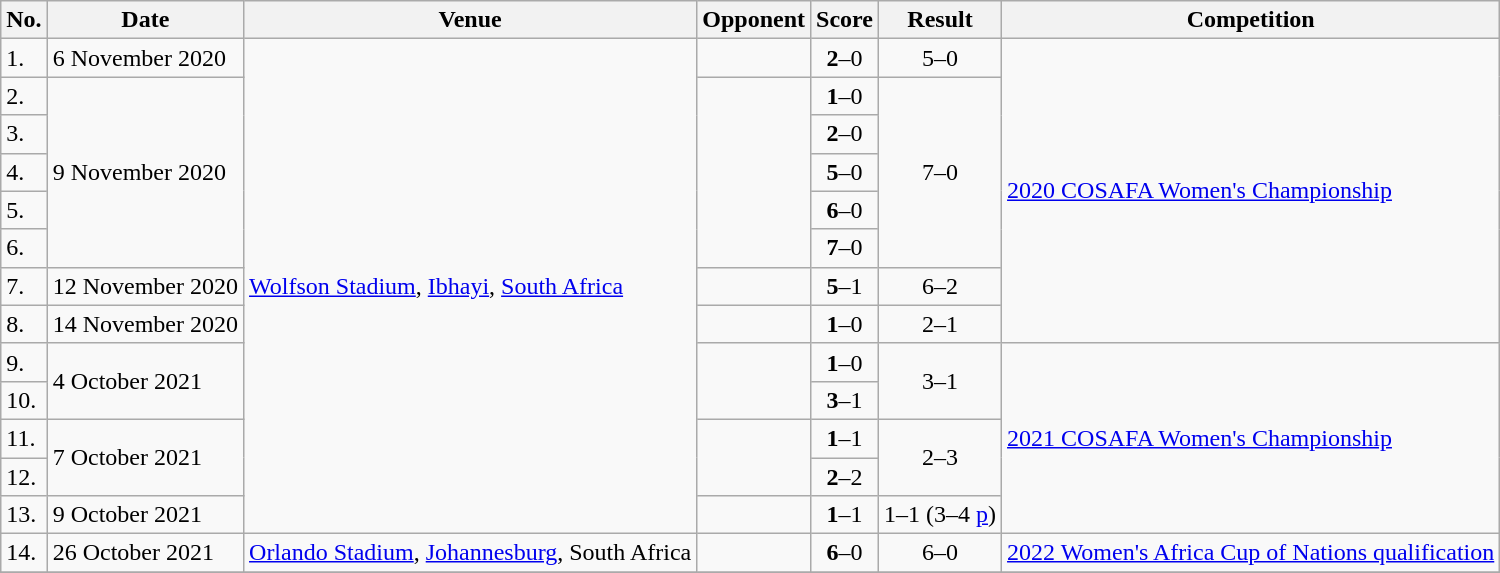<table class="wikitable">
<tr>
<th>No.</th>
<th>Date</th>
<th>Venue</th>
<th>Opponent</th>
<th>Score</th>
<th>Result</th>
<th>Competition</th>
</tr>
<tr>
<td>1.</td>
<td>6 November 2020</td>
<td rowspan=13><a href='#'>Wolfson Stadium</a>, <a href='#'>Ibhayi</a>, <a href='#'>South Africa</a></td>
<td></td>
<td align=center><strong>2</strong>–0</td>
<td align=center>5–0</td>
<td rowspan=8><a href='#'>2020 COSAFA Women's Championship</a></td>
</tr>
<tr>
<td>2.</td>
<td rowspan=5>9 November 2020</td>
<td rowspan=5></td>
<td align=center><strong>1</strong>–0</td>
<td rowspan=5 align=center>7–0</td>
</tr>
<tr>
<td>3.</td>
<td align=center><strong>2</strong>–0</td>
</tr>
<tr>
<td>4.</td>
<td align=center><strong>5</strong>–0</td>
</tr>
<tr>
<td>5.</td>
<td align=center><strong>6</strong>–0</td>
</tr>
<tr>
<td>6.</td>
<td align=center><strong>7</strong>–0</td>
</tr>
<tr>
<td>7.</td>
<td>12 November 2020</td>
<td></td>
<td align=center><strong>5</strong>–1</td>
<td align=center>6–2</td>
</tr>
<tr>
<td>8.</td>
<td>14 November 2020</td>
<td></td>
<td align=center><strong>1</strong>–0</td>
<td align=center>2–1</td>
</tr>
<tr>
<td>9.</td>
<td rowspan=2>4 October 2021</td>
<td rowspan=2></td>
<td align=center><strong>1</strong>–0</td>
<td rowspan=2 align=center>3–1</td>
<td rowspan=5><a href='#'>2021 COSAFA Women's Championship</a></td>
</tr>
<tr>
<td>10.</td>
<td align=center><strong>3</strong>–1</td>
</tr>
<tr>
<td>11.</td>
<td rowspan=2>7 October 2021</td>
<td rowspan=2></td>
<td align=center><strong>1</strong>–1</td>
<td rowspan=2 align=center>2–3</td>
</tr>
<tr>
<td>12.</td>
<td align=center><strong>2</strong>–2</td>
</tr>
<tr>
<td>13.</td>
<td>9 October 2021</td>
<td></td>
<td align=center><strong>1</strong>–1</td>
<td align=center>1–1 (3–4 <a href='#'>p</a>)</td>
</tr>
<tr>
<td>14.</td>
<td>26 October 2021</td>
<td><a href='#'>Orlando Stadium</a>, <a href='#'>Johannesburg</a>, South Africa</td>
<td></td>
<td align=center><strong>6</strong>–0</td>
<td align=center>6–0</td>
<td><a href='#'>2022 Women's Africa Cup of Nations qualification</a></td>
</tr>
<tr>
</tr>
</table>
